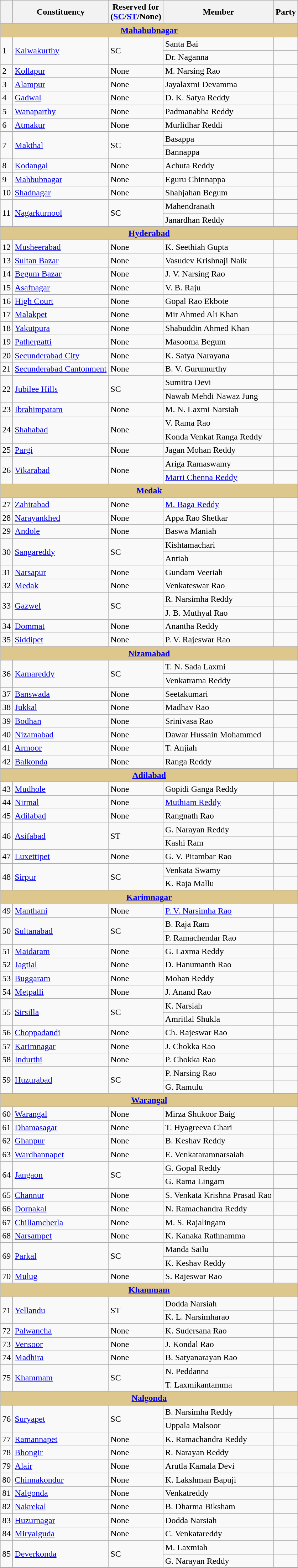<table class="wikitable sortable">
<tr>
<th></th>
<th>Constituency</th>
<th>Reserved for<br>(<a href='#'>SC</a>/<a href='#'>ST</a>/None)</th>
<th>Member</th>
<th colspan=2>Party</th>
</tr>
<tr>
<td colspan="6" style="background-color:#dec78c; color:white" align="center"><strong><a href='#'>Mahabubnagar</a></strong></td>
</tr>
<tr>
<td rowspan="2">1</td>
<td rowspan="2"><a href='#'>Kalwakurthy</a></td>
<td rowspan="2">SC</td>
<td>Santa Bai</td>
<td></td>
</tr>
<tr>
<td>Dr. Naganna</td>
<td></td>
</tr>
<tr>
<td>2</td>
<td><a href='#'>Kollapur</a></td>
<td>None</td>
<td>M. Narsing Rao</td>
<td></td>
</tr>
<tr>
<td>3</td>
<td><a href='#'>Alampur</a></td>
<td>None</td>
<td>Jayalaxmi Devamma</td>
<td></td>
</tr>
<tr>
<td>4</td>
<td><a href='#'>Gadwal</a></td>
<td>None</td>
<td>D. K. Satya Reddy</td>
<td></td>
</tr>
<tr>
<td>5</td>
<td><a href='#'>Wanaparthy</a></td>
<td>None</td>
<td>Padmanabha Reddy</td>
<td></td>
</tr>
<tr>
<td>6</td>
<td><a href='#'>Atmakur</a></td>
<td>None</td>
<td>Murlidhar Reddi</td>
<td></td>
</tr>
<tr>
<td rowspan="2">7</td>
<td rowspan="2"><a href='#'>Makthal</a></td>
<td rowspan="2">SC</td>
<td>Basappa</td>
<td></td>
</tr>
<tr>
<td>Bannappa</td>
<td></td>
</tr>
<tr>
<td>8</td>
<td><a href='#'>Kodangal</a></td>
<td>None</td>
<td>Achuta Reddy</td>
<td></td>
</tr>
<tr>
<td>9</td>
<td><a href='#'>Mahbubnagar</a></td>
<td>None</td>
<td>Eguru Chinnappa</td>
<td></td>
</tr>
<tr>
<td>10</td>
<td><a href='#'>Shadnagar</a></td>
<td>None</td>
<td>Shahjahan Begum</td>
<td></td>
</tr>
<tr>
<td rowspan="2">11</td>
<td rowspan="2"><a href='#'>Nagarkurnool</a></td>
<td rowspan="2">SC</td>
<td>Mahendranath</td>
<td></td>
</tr>
<tr>
<td>Janardhan Reddy</td>
<td></td>
</tr>
<tr>
<td colspan="6" style="background-color:#dec78c; color:white" align="center"><strong><a href='#'>Hyderabad</a></strong></td>
</tr>
<tr>
<td>12</td>
<td><a href='#'>Musheerabad</a></td>
<td>None</td>
<td>K. Seethiah Gupta</td>
<td></td>
</tr>
<tr>
<td>13</td>
<td><a href='#'>Sultan Bazar</a></td>
<td>None</td>
<td>Vasudev Krishnaji Naik</td>
<td></td>
</tr>
<tr>
<td>14</td>
<td><a href='#'>Begum Bazar</a></td>
<td>None</td>
<td>J. V. Narsing Rao</td>
<td></td>
</tr>
<tr>
<td>15</td>
<td><a href='#'>Asafnagar</a></td>
<td>None</td>
<td>V. B. Raju</td>
<td></td>
</tr>
<tr>
<td>16</td>
<td><a href='#'>High Court</a></td>
<td>None</td>
<td>Gopal Rao Ekbote</td>
<td></td>
</tr>
<tr>
<td>17</td>
<td><a href='#'>Malakpet</a></td>
<td>None</td>
<td>Mir Ahmed Ali Khan</td>
<td></td>
</tr>
<tr>
<td>18</td>
<td><a href='#'>Yakutpura</a></td>
<td>None</td>
<td>Shabuddin Ahmed Khan</td>
<td></td>
</tr>
<tr>
<td>19</td>
<td><a href='#'>Pathergatti</a></td>
<td>None</td>
<td>Masooma Begum</td>
<td></td>
</tr>
<tr>
<td>20</td>
<td><a href='#'>Secunderabad City</a></td>
<td>None</td>
<td>K. Satya Narayana</td>
<td></td>
</tr>
<tr>
<td>21</td>
<td><a href='#'>Secunderabad Cantonment</a></td>
<td>None</td>
<td>B. V. Gurumurthy</td>
<td></td>
</tr>
<tr>
<td rowspan="2">22</td>
<td rowspan="2"><a href='#'>Jubilee Hills</a></td>
<td rowspan="2">SC</td>
<td>Sumitra Devi</td>
<td></td>
</tr>
<tr>
<td>Nawab Mehdi Nawaz Jung</td>
<td></td>
</tr>
<tr>
<td>23</td>
<td><a href='#'>Ibrahimpatam</a></td>
<td>None</td>
<td>M. N. Laxmi Narsiah</td>
<td></td>
</tr>
<tr>
<td rowspan="2">24</td>
<td rowspan="2"><a href='#'>Shahabad</a></td>
<td rowspan="2">None</td>
<td>V. Rama Rao</td>
<td></td>
</tr>
<tr>
<td>Konda Venkat Ranga Reddy</td>
<td></td>
</tr>
<tr>
<td>25</td>
<td><a href='#'>Pargi</a></td>
<td>None</td>
<td>Jagan Mohan Reddy</td>
<td></td>
</tr>
<tr>
<td rowspan="2">26</td>
<td rowspan="2"><a href='#'>Vikarabad</a></td>
<td rowspan="2">None</td>
<td>Ariga Ramaswamy</td>
<td></td>
</tr>
<tr>
<td><a href='#'>Marri Chenna Reddy</a></td>
<td></td>
</tr>
<tr>
<td colspan="6" style="background-color:#dec78c; color:white" align="center"><strong><a href='#'>Medak</a></strong></td>
</tr>
<tr>
<td>27</td>
<td><a href='#'>Zahirabad</a></td>
<td>None</td>
<td><a href='#'>M. Baga Reddy</a></td>
<td></td>
</tr>
<tr>
<td>28</td>
<td><a href='#'>Narayankhed</a></td>
<td>None</td>
<td>Appa Rao Shetkar</td>
<td></td>
</tr>
<tr>
<td>29</td>
<td><a href='#'>Andole</a></td>
<td>None</td>
<td>Baswa Maniah</td>
<td></td>
</tr>
<tr>
<td rowspan="2">30</td>
<td rowspan="2"><a href='#'>Sangareddy</a></td>
<td rowspan="2">SC</td>
<td>Kishtamachari</td>
<td></td>
</tr>
<tr>
<td>Antiah</td>
<td></td>
</tr>
<tr>
<td>31</td>
<td><a href='#'>Narsapur</a></td>
<td>None</td>
<td>Gundam Veeriah</td>
<td></td>
</tr>
<tr>
<td>32</td>
<td><a href='#'>Medak</a></td>
<td>None</td>
<td>Venkateswar Rao</td>
<td></td>
</tr>
<tr>
<td rowspan="2">33</td>
<td rowspan="2"><a href='#'>Gazwel</a></td>
<td rowspan="2">SC</td>
<td>R. Narsimha Reddy</td>
<td></td>
</tr>
<tr>
<td>J. B. Muthyal Rao</td>
<td></td>
</tr>
<tr>
<td>34</td>
<td><a href='#'>Dommat</a></td>
<td>None</td>
<td>Anantha Reddy</td>
<td></td>
</tr>
<tr>
<td>35</td>
<td><a href='#'>Siddipet</a></td>
<td>None</td>
<td>P. V. Rajeswar Rao</td>
<td></td>
</tr>
<tr>
<td colspan="6" style="background-color:#dec78c; color:white" align="center"><strong><a href='#'>Nizamabad</a></strong></td>
</tr>
<tr>
<td rowspan="2">36</td>
<td rowspan="2"><a href='#'>Kamareddy</a></td>
<td rowspan="2">SC</td>
<td>T. N. Sada Laxmi</td>
<td></td>
</tr>
<tr>
<td>Venkatrama Reddy</td>
<td></td>
</tr>
<tr>
<td>37</td>
<td><a href='#'>Banswada</a></td>
<td>None</td>
<td>Seetakumari</td>
<td></td>
</tr>
<tr>
<td>38</td>
<td><a href='#'>Jukkal</a></td>
<td>None</td>
<td>Madhav Rao</td>
<td></td>
</tr>
<tr>
<td>39</td>
<td><a href='#'>Bodhan</a></td>
<td>None</td>
<td>Srinivasa Rao</td>
<td></td>
</tr>
<tr>
<td>40</td>
<td><a href='#'>Nizamabad</a></td>
<td>None</td>
<td>Dawar Hussain Mohammed</td>
<td></td>
</tr>
<tr>
<td>41</td>
<td><a href='#'>Armoor</a></td>
<td>None</td>
<td>T. Anjiah</td>
<td></td>
</tr>
<tr>
<td>42</td>
<td><a href='#'>Balkonda</a></td>
<td>None</td>
<td>Ranga Reddy</td>
<td></td>
</tr>
<tr>
<td colspan="6" style="background-color:#dec78c; color:white" align="center"><strong><a href='#'>Adilabad</a></strong></td>
</tr>
<tr>
<td>43</td>
<td><a href='#'>Mudhole</a></td>
<td>None</td>
<td>Gopidi Ganga Reddy</td>
<td></td>
</tr>
<tr>
<td>44</td>
<td><a href='#'>Nirmal</a></td>
<td>None</td>
<td><a href='#'>Muthiam Reddy</a></td>
<td></td>
</tr>
<tr>
<td>45</td>
<td><a href='#'>Adilabad</a></td>
<td>None</td>
<td>Rangnath Rao</td>
<td></td>
</tr>
<tr>
<td rowspan="2">46</td>
<td rowspan="2"><a href='#'>Asifabad</a></td>
<td rowspan="2">ST</td>
<td>G. Narayan Reddy</td>
<td></td>
</tr>
<tr>
<td>Kashi Ram</td>
<td></td>
</tr>
<tr>
<td>47</td>
<td><a href='#'>Luxettipet</a></td>
<td>None</td>
<td>G. V. Pitambar Rao</td>
<td></td>
</tr>
<tr>
<td rowspan="2">48</td>
<td rowspan="2"><a href='#'>Sirpur</a></td>
<td rowspan="2">SC</td>
<td>Venkata Swamy</td>
<td></td>
</tr>
<tr>
<td>K. Raja Mallu</td>
<td></td>
</tr>
<tr>
<td colspan="6" style="background-color:#dec78c; color:white" align="center"><strong><a href='#'>Karimnagar</a></strong></td>
</tr>
<tr>
<td>49</td>
<td><a href='#'>Manthani</a></td>
<td>None</td>
<td><a href='#'>P. V. Narsimha Rao</a></td>
<td></td>
</tr>
<tr>
<td rowspan="2">50</td>
<td rowspan="2"><a href='#'>Sultanabad</a></td>
<td rowspan="2">SC</td>
<td>B. Raja Ram</td>
<td></td>
</tr>
<tr>
<td>P. Ramachendar Rao</td>
<td></td>
</tr>
<tr>
<td>51</td>
<td><a href='#'>Maidaram</a></td>
<td>None</td>
<td>G. Laxma Reddy</td>
<td></td>
</tr>
<tr>
<td>52</td>
<td><a href='#'>Jagtial</a></td>
<td>None</td>
<td>D. Hanumanth Rao</td>
<td></td>
</tr>
<tr>
<td>53</td>
<td><a href='#'>Buggaram</a></td>
<td>None</td>
<td>Mohan Reddy</td>
<td></td>
</tr>
<tr>
<td>54</td>
<td><a href='#'>Metpalli</a></td>
<td>None</td>
<td>J. Anand Rao</td>
<td></td>
</tr>
<tr>
<td rowspan="2">55</td>
<td rowspan="2"><a href='#'>Sirsilla</a></td>
<td rowspan="2">SC</td>
<td>K. Narsiah</td>
<td></td>
</tr>
<tr>
<td>Amritlal Shukla</td>
<td></td>
</tr>
<tr>
<td>56</td>
<td><a href='#'>Choppadandi</a></td>
<td>None</td>
<td>Ch. Rajeswar Rao</td>
<td></td>
</tr>
<tr>
<td>57</td>
<td><a href='#'>Karimnagar</a></td>
<td>None</td>
<td>J. Chokka Rao</td>
<td></td>
</tr>
<tr>
<td>58</td>
<td><a href='#'>Indurthi</a></td>
<td>None</td>
<td>P. Chokka Rao</td>
<td></td>
</tr>
<tr>
<td rowspan="2">59</td>
<td rowspan="2"><a href='#'>Huzurabad</a></td>
<td rowspan="2">SC</td>
<td>P. Narsing Rao</td>
<td></td>
</tr>
<tr>
<td>G. Ramulu</td>
<td></td>
</tr>
<tr>
<td colspan="6" style="background-color:#dec78c; color:white" align="center"><strong><a href='#'>Warangal</a></strong></td>
</tr>
<tr>
<td>60</td>
<td><a href='#'>Warangal</a></td>
<td>None</td>
<td>Mirza Shukoor Baig</td>
<td></td>
</tr>
<tr>
<td>61</td>
<td><a href='#'>Dhamasagar</a></td>
<td>None</td>
<td>T. Hyagreeva Chari</td>
<td></td>
</tr>
<tr>
<td>62</td>
<td><a href='#'>Ghanpur</a></td>
<td>None</td>
<td>B. Keshav Reddy</td>
<td></td>
</tr>
<tr>
<td>63</td>
<td><a href='#'>Wardhannapet</a></td>
<td>None</td>
<td>E. Venkataramnarsaiah</td>
<td></td>
</tr>
<tr>
<td rowspan="2">64</td>
<td rowspan="2"><a href='#'>Jangaon</a></td>
<td rowspan="2">SC</td>
<td>G. Gopal Reddy</td>
<td></td>
</tr>
<tr>
<td>G. Rama Lingam</td>
<td></td>
</tr>
<tr>
<td>65</td>
<td><a href='#'>Channur</a></td>
<td>None</td>
<td>S. Venkata Krishna Prasad Rao</td>
<td></td>
</tr>
<tr>
<td>66</td>
<td><a href='#'>Dornakal</a></td>
<td>None</td>
<td>N. Ramachandra Reddy</td>
<td></td>
</tr>
<tr>
<td>67</td>
<td><a href='#'>Chillamcherla</a></td>
<td>None</td>
<td>M. S. Rajalingam</td>
<td></td>
</tr>
<tr>
<td>68</td>
<td><a href='#'>Narsampet</a></td>
<td>None</td>
<td>K. Kanaka Rathnamma</td>
<td></td>
</tr>
<tr>
<td rowspan="2">69</td>
<td rowspan="2"><a href='#'>Parkal</a></td>
<td rowspan="2">SC</td>
<td>Manda Sailu</td>
<td></td>
</tr>
<tr>
<td>K. Keshav Reddy</td>
<td></td>
</tr>
<tr>
<td>70</td>
<td><a href='#'>Mulug</a></td>
<td>None</td>
<td>S. Rajeswar Rao</td>
<td></td>
</tr>
<tr>
<td colspan="6" style="background-color:#dec78c; color:white" align="center"><strong><a href='#'>Khammam</a></strong></td>
</tr>
<tr>
<td rowspan="2">71</td>
<td rowspan="2"><a href='#'>Yellandu</a></td>
<td rowspan="2">ST</td>
<td>Dodda Narsiah</td>
<td></td>
</tr>
<tr>
<td>K. L. Narsimharao</td>
<td></td>
</tr>
<tr>
<td>72</td>
<td><a href='#'>Palwancha</a></td>
<td>None</td>
<td>K. Sudersana Rao</td>
<td></td>
</tr>
<tr>
<td>73</td>
<td><a href='#'>Vensoor</a></td>
<td>None</td>
<td>J. Kondal Rao</td>
<td></td>
</tr>
<tr>
<td>74</td>
<td><a href='#'>Madhira</a></td>
<td>None</td>
<td>B. Satyanarayan Rao</td>
<td></td>
</tr>
<tr>
<td rowspan="2">75</td>
<td rowspan="2"><a href='#'>Khammam</a></td>
<td rowspan="2">SC</td>
<td>N. Peddanna</td>
<td></td>
</tr>
<tr>
<td>T. Laxmikantamma</td>
<td></td>
</tr>
<tr>
<td colspan="6" style="background-color:#dec78c; color:white" align="center"><strong><a href='#'>Nalgonda</a></strong></td>
</tr>
<tr>
<td rowspan="2">76</td>
<td rowspan="2"><a href='#'>Suryapet</a></td>
<td rowspan="2">SC</td>
<td>B. Narsimha Reddy</td>
<td></td>
</tr>
<tr>
<td>Uppala Malsoor</td>
<td></td>
</tr>
<tr>
<td>77</td>
<td><a href='#'>Ramannapet</a></td>
<td>None</td>
<td>K. Ramachandra Reddy</td>
<td></td>
</tr>
<tr>
<td>78</td>
<td><a href='#'>Bhongir</a></td>
<td>None</td>
<td>R. Narayan Reddy</td>
<td></td>
</tr>
<tr>
<td>79</td>
<td><a href='#'>Alair</a></td>
<td>None</td>
<td>Arutla Kamala Devi</td>
<td></td>
</tr>
<tr>
<td>80</td>
<td><a href='#'>Chinnakondur</a></td>
<td>None</td>
<td>K. Lakshman Bapuji</td>
<td></td>
</tr>
<tr>
<td>81</td>
<td><a href='#'>Nalgonda</a></td>
<td>None</td>
<td>Venkatreddy</td>
<td></td>
</tr>
<tr>
<td>82</td>
<td><a href='#'>Nakrekal</a></td>
<td>None</td>
<td>B. Dharma Biksham</td>
<td></td>
</tr>
<tr>
<td>83</td>
<td><a href='#'>Huzurnagar</a></td>
<td>None</td>
<td>Dodda Narsiah</td>
<td></td>
</tr>
<tr>
<td>84</td>
<td><a href='#'>Miryalguda</a></td>
<td>None</td>
<td>C. Venkatareddy</td>
<td></td>
</tr>
<tr>
<td rowspan="2">85</td>
<td rowspan="2"><a href='#'>Deverkonda</a></td>
<td rowspan="2">SC</td>
<td>M. Laxmiah</td>
<td></td>
</tr>
<tr>
<td>G. Narayan Reddy</td>
<td></td>
</tr>
<tr>
</tr>
</table>
